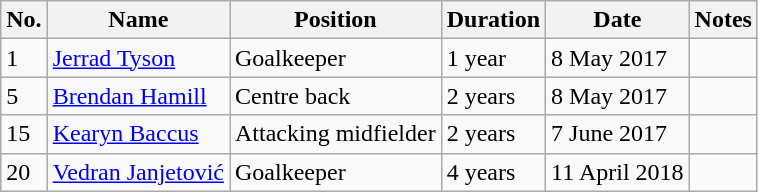<table class="wikitable">
<tr>
<th>No.</th>
<th>Name</th>
<th>Position</th>
<th>Duration</th>
<th>Date</th>
<th>Notes</th>
</tr>
<tr>
<td>1</td>
<td><a href='#'>Jerrad Tyson</a></td>
<td>Goalkeeper</td>
<td>1 year</td>
<td>8 May 2017</td>
<td></td>
</tr>
<tr>
<td>5</td>
<td><a href='#'>Brendan Hamill</a></td>
<td>Centre back</td>
<td>2 years</td>
<td>8 May 2017</td>
<td></td>
</tr>
<tr>
<td>15</td>
<td><a href='#'>Kearyn Baccus</a></td>
<td>Attacking midfielder</td>
<td>2 years</td>
<td>7 June 2017</td>
<td></td>
</tr>
<tr>
<td>20</td>
<td><a href='#'>Vedran Janjetović</a></td>
<td>Goalkeeper</td>
<td>4 years</td>
<td>11 April 2018</td>
<td></td>
</tr>
</table>
